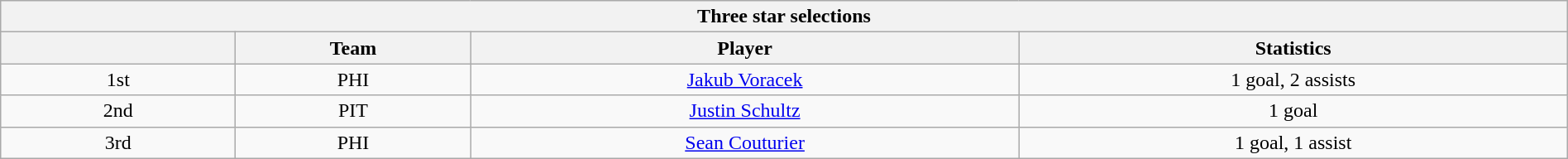<table class="wikitable" style="width:100%;text-align: center;">
<tr>
<th colspan=4>Three star selections</th>
</tr>
<tr>
<th style="width:15%;"></th>
<th style="width:15%;">Team</th>
<th style="width:35%;">Player</th>
<th style="width:35%;">Statistics</th>
</tr>
<tr>
<td>1st</td>
<td>PHI</td>
<td><a href='#'>Jakub Voracek</a></td>
<td>1 goal, 2 assists</td>
</tr>
<tr>
<td>2nd</td>
<td>PIT</td>
<td><a href='#'>Justin Schultz</a></td>
<td>1 goal</td>
</tr>
<tr>
<td>3rd</td>
<td>PHI</td>
<td><a href='#'>Sean Couturier</a></td>
<td>1 goal, 1 assist</td>
</tr>
</table>
